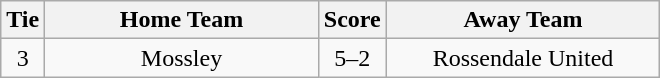<table class="wikitable" style="text-align:center;">
<tr>
<th width=20>Tie</th>
<th width=175>Home Team</th>
<th width=20>Score</th>
<th width=175>Away Team</th>
</tr>
<tr>
<td>3</td>
<td>Mossley</td>
<td>5–2</td>
<td>Rossendale United</td>
</tr>
</table>
